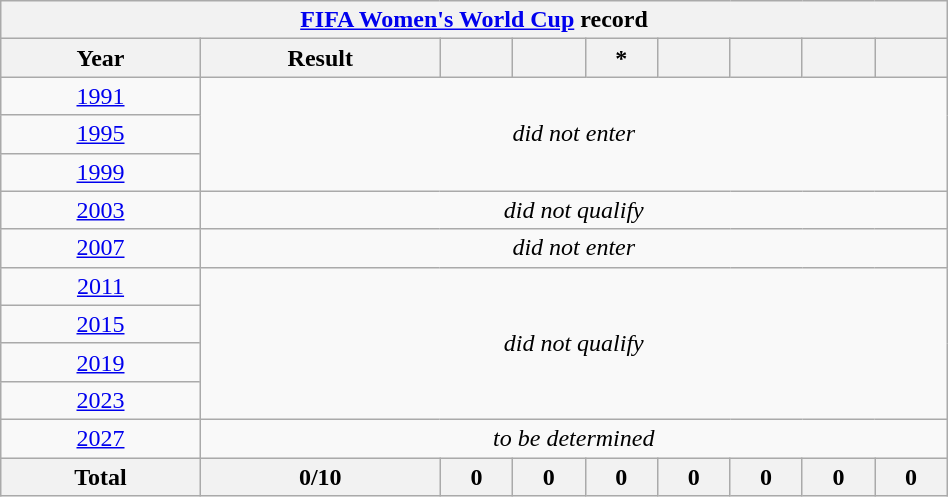<table class="wikitable" style="text-align: center; width:50%;">
<tr>
<th colspan=10><a href='#'>FIFA Women's World Cup</a> record</th>
</tr>
<tr>
<th>Year</th>
<th>Result</th>
<th></th>
<th></th>
<th>*</th>
<th></th>
<th></th>
<th></th>
<th></th>
</tr>
<tr>
<td> <a href='#'>1991</a></td>
<td rowspan=3 colspan=8><em>did not enter</em></td>
</tr>
<tr>
<td> <a href='#'>1995</a></td>
</tr>
<tr>
<td> <a href='#'>1999</a></td>
</tr>
<tr>
<td> <a href='#'>2003</a></td>
<td colspan=8><em>did not qualify</em></td>
</tr>
<tr>
<td> <a href='#'>2007</a></td>
<td colspan=8><em>did not enter</em></td>
</tr>
<tr>
<td> <a href='#'>2011</a></td>
<td rowspan=4 colspan=8><em>did not qualify</em></td>
</tr>
<tr>
<td> <a href='#'>2015</a></td>
</tr>
<tr>
<td> <a href='#'>2019</a></td>
</tr>
<tr>
<td> <a href='#'>2023</a></td>
</tr>
<tr>
<td> <a href='#'>2027</a></td>
<td colspan=8><em>to be determined</em></td>
</tr>
<tr>
<th>Total</th>
<th>0/10</th>
<th>0</th>
<th>0</th>
<th>0</th>
<th>0</th>
<th>0</th>
<th>0</th>
<th>0</th>
</tr>
</table>
